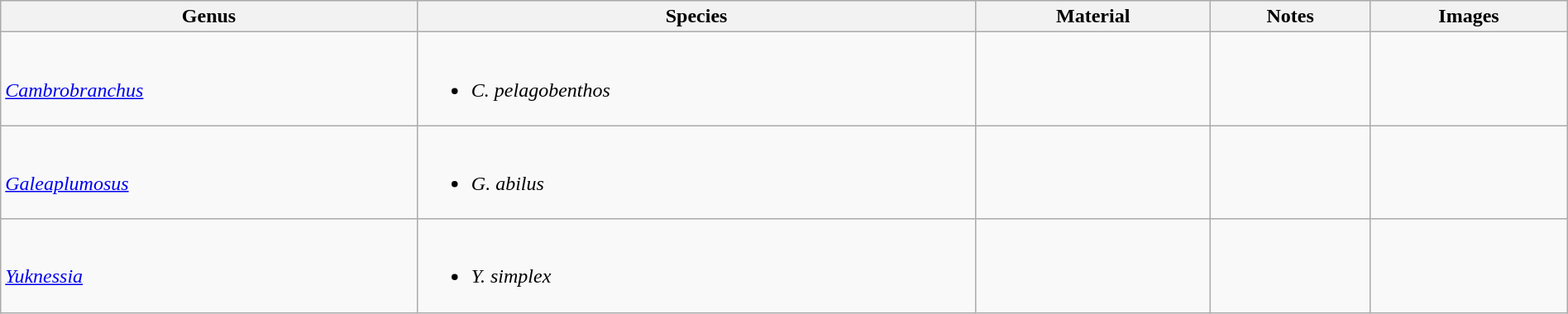<table class="wikitable" style="margin:auto;width:100%;">
<tr>
<th>Genus</th>
<th>Species</th>
<th>Material</th>
<th>Notes</th>
<th>Images</th>
</tr>
<tr>
<td><br><em><a href='#'>Cambrobranchus</a></em></td>
<td><br><ul><li><em>C. pelagobenthos</em></li></ul></td>
<td></td>
<td></td>
<td></td>
</tr>
<tr>
<td><br><em><a href='#'>Galeaplumosus</a></em></td>
<td><br><ul><li><em>G. abilus</em></li></ul></td>
<td></td>
<td></td>
<td></td>
</tr>
<tr>
<td><br><em><a href='#'>Yuknessia</a></em></td>
<td><br><ul><li><em>Y. simplex</em></li></ul></td>
<td></td>
<td></td>
<td></td>
</tr>
</table>
